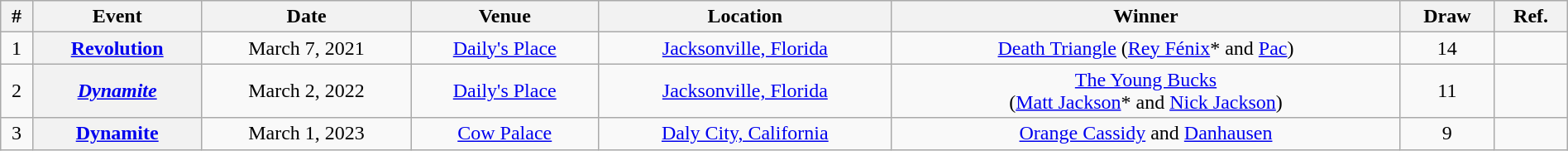<table class="wikitable plainrowheaders" style="width:100%; text-align:center;">
<tr>
<th>#</th>
<th>Event</th>
<th>Date</th>
<th>Venue</th>
<th>Location</th>
<th>Winner</th>
<th>Draw</th>
<th>Ref.</th>
</tr>
<tr>
<td>1</td>
<th><strong><a href='#'>Revolution</a></strong></th>
<td>March 7, 2021</td>
<td><a href='#'>Daily's Place</a></td>
<td><a href='#'>Jacksonville, Florida</a></td>
<td><a href='#'>Death Triangle</a> (<a href='#'>Rey Fénix</a>* and <a href='#'>Pac</a>)</td>
<td>14</td>
<td></td>
</tr>
<tr>
<td>2</td>
<th><em><a href='#'>Dynamite</a></th>
<td>March 2, 2022</td>
<td><a href='#'>Daily's Place</a></td>
<td><a href='#'>Jacksonville, Florida</a></td>
<td><a href='#'>The Young Bucks</a><br>(<a href='#'>Matt Jackson</a>* and <a href='#'>Nick Jackson</a>)</td>
<td>11</td>
<td></td>
</tr>
<tr>
<td>3</td>
<th></em><a href='#'>Dynamite</a><em></th>
<td>March 1, 2023</td>
<td><a href='#'>Cow Palace</a></td>
<td><a href='#'>Daly City, California</a></td>
<td><a href='#'>Orange Cassidy</a> and <a href='#'>Danhausen</a></td>
<td>9</td>
<td></td>
</tr>
</table>
